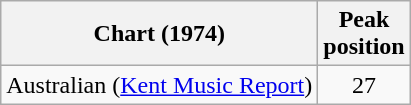<table class="wikitable sortable plainrowheaders">
<tr>
<th scope="col">Chart (1974)</th>
<th scope="col">Peak<br>position</th>
</tr>
<tr>
<td>Australian (<a href='#'>Kent Music Report</a>)</td>
<td align=center>27</td>
</tr>
</table>
